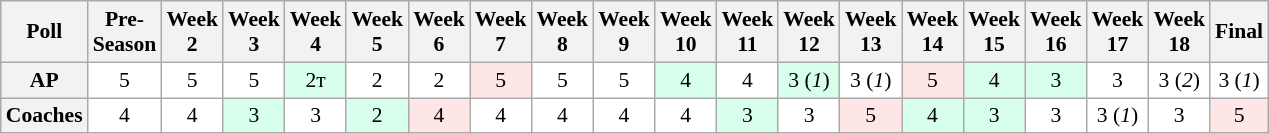<table class="wikitable" style="white-space:nowrap;font-size:90%">
<tr>
<th>Poll</th>
<th>Pre-<br>Season</th>
<th>Week<br>2</th>
<th>Week<br>3</th>
<th>Week<br>4</th>
<th>Week<br>5</th>
<th>Week<br>6</th>
<th>Week<br>7</th>
<th>Week<br>8</th>
<th>Week<br>9</th>
<th>Week<br>10</th>
<th>Week<br>11</th>
<th>Week<br>12</th>
<th>Week<br>13</th>
<th>Week<br>14</th>
<th>Week<br>15</th>
<th>Week<br>16</th>
<th>Week<br>17</th>
<th>Week<br>18</th>
<th>Final</th>
</tr>
<tr style="text-align:center;">
<th>AP</th>
<td style="background:#FFF;">5</td>
<td style="background:#FFF;">5</td>
<td style="background:#FFF;">5</td>
<td style="background:#D8FFEB;">2т</td>
<td style="background:#FFF;">2</td>
<td style="background:#FFF;">2</td>
<td style="background:#FFE6E6;">5</td>
<td style="background:#FFF;">5</td>
<td style="background:#FFF;">5</td>
<td style="background:#D8FFEB;">4</td>
<td style="background:#FFF;">4</td>
<td style="background:#D8FFEB;">3 (<em>1</em>)</td>
<td style="background:#FFF;">3 (<em>1</em>)</td>
<td style="background:#FFE6E6;">5</td>
<td style="background:#D8FFEB;">4</td>
<td style="background:#D8FFEB;">3</td>
<td style="background:#FFF;">3</td>
<td style="background:#FFF;">3 (<em>2</em>)</td>
<td style="background:#FFF;">3 (<em>1</em>)</td>
</tr>
<tr style="text-align:center;">
<th>Coaches</th>
<td style="background:#FFF;">4</td>
<td style="background:#FFF;">4</td>
<td style="background:#D8FFEB;">3</td>
<td style="background:#FFF;">3</td>
<td style="background:#D8FFEB;">2</td>
<td style="background:#FFE6E6;">4</td>
<td style="background:#FFF;">4</td>
<td style="background:#FFF;">4</td>
<td style="background:#FFF;">4</td>
<td style="background:#FFF;">4</td>
<td style="background:#D8FFEB;">3</td>
<td style="background:#FFF;">3</td>
<td style="background:#FFE6E6;">5</td>
<td style="background:#D8FFEB;">4</td>
<td style="background:#D8FFEB;">3</td>
<td style="background:#FFF;">3</td>
<td style="background:#FFF;">3 (<em>1</em>)</td>
<td style="background:#FFF;">3</td>
<td style="background:#FFE6E6;">5</td>
</tr>
</table>
